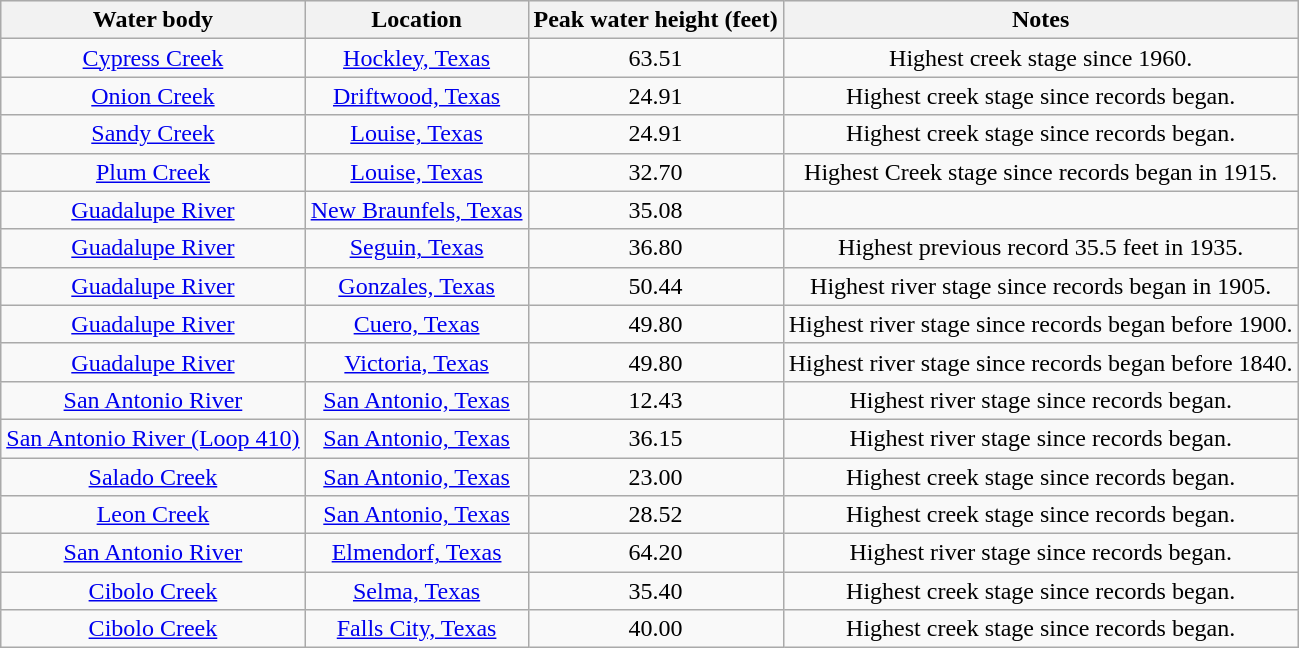<table class="wikitable" style="text-align: center;">
<tr bgcolor="#efefef">
<th>Water body</th>
<th>Location</th>
<th>Peak water height (feet)</th>
<th>Notes</th>
</tr>
<tr>
<td><a href='#'>Cypress Creek</a></td>
<td><a href='#'>Hockley, Texas</a></td>
<td>63.51</td>
<td>Highest creek stage since 1960.</td>
</tr>
<tr>
<td><a href='#'>Onion Creek</a></td>
<td><a href='#'>Driftwood, Texas</a></td>
<td>24.91</td>
<td>Highest creek stage since records began.</td>
</tr>
<tr>
<td><a href='#'>Sandy Creek</a></td>
<td><a href='#'>Louise, Texas</a></td>
<td>24.91</td>
<td>Highest creek stage since records began.</td>
</tr>
<tr>
<td><a href='#'>Plum Creek</a></td>
<td><a href='#'>Louise, Texas</a></td>
<td>32.70</td>
<td>Highest Creek stage since records began in 1915.</td>
</tr>
<tr>
<td><a href='#'>Guadalupe River</a></td>
<td><a href='#'>New Braunfels, Texas</a></td>
<td>35.08</td>
<td></td>
</tr>
<tr>
<td><a href='#'>Guadalupe River</a></td>
<td><a href='#'>Seguin, Texas</a></td>
<td>36.80</td>
<td>Highest previous record 35.5 feet in 1935.</td>
</tr>
<tr>
<td><a href='#'>Guadalupe River</a></td>
<td><a href='#'>Gonzales, Texas</a></td>
<td>50.44</td>
<td>Highest river stage since records began in 1905.</td>
</tr>
<tr>
<td><a href='#'>Guadalupe River</a></td>
<td><a href='#'>Cuero, Texas</a></td>
<td>49.80</td>
<td>Highest river stage since records began before 1900.</td>
</tr>
<tr>
<td><a href='#'>Guadalupe River</a></td>
<td><a href='#'>Victoria, Texas</a></td>
<td>49.80</td>
<td>Highest river stage since records began before 1840.</td>
</tr>
<tr>
<td><a href='#'>San Antonio River</a></td>
<td><a href='#'>San Antonio, Texas</a></td>
<td>12.43</td>
<td>Highest river stage since records began.</td>
</tr>
<tr>
<td><a href='#'>San Antonio River (Loop 410)</a></td>
<td><a href='#'>San Antonio, Texas</a></td>
<td>36.15</td>
<td>Highest river stage since records began.</td>
</tr>
<tr>
<td><a href='#'>Salado Creek</a></td>
<td><a href='#'>San Antonio, Texas</a></td>
<td>23.00</td>
<td>Highest creek stage since records began.</td>
</tr>
<tr>
<td><a href='#'>Leon Creek</a></td>
<td><a href='#'>San Antonio, Texas</a></td>
<td>28.52</td>
<td>Highest creek stage since records began.</td>
</tr>
<tr>
<td><a href='#'>San Antonio River</a></td>
<td><a href='#'>Elmendorf, Texas</a></td>
<td>64.20</td>
<td>Highest river stage since records began.</td>
</tr>
<tr>
<td><a href='#'>Cibolo Creek</a></td>
<td><a href='#'>Selma, Texas</a></td>
<td>35.40</td>
<td>Highest creek stage since records began.</td>
</tr>
<tr>
<td><a href='#'>Cibolo Creek</a></td>
<td><a href='#'>Falls City, Texas</a></td>
<td>40.00</td>
<td>Highest creek stage since records began.</td>
</tr>
</table>
